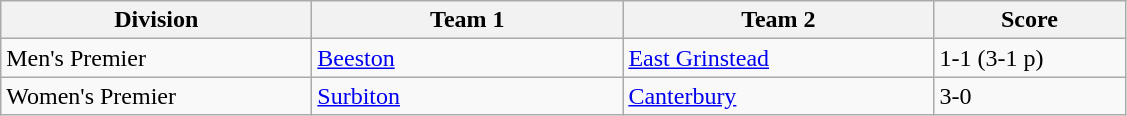<table class="wikitable" style="font-size: 100%">
<tr>
<th width=200>Division</th>
<th width=200>Team 1</th>
<th width=200>Team 2</th>
<th width=120>Score</th>
</tr>
<tr>
<td>Men's Premier</td>
<td><a href='#'>Beeston</a></td>
<td><a href='#'>East Grinstead</a></td>
<td>1-1 (3-1 p)</td>
</tr>
<tr>
<td>Women's Premier</td>
<td><a href='#'>Surbiton</a></td>
<td><a href='#'>Canterbury</a></td>
<td>3-0 </td>
</tr>
</table>
